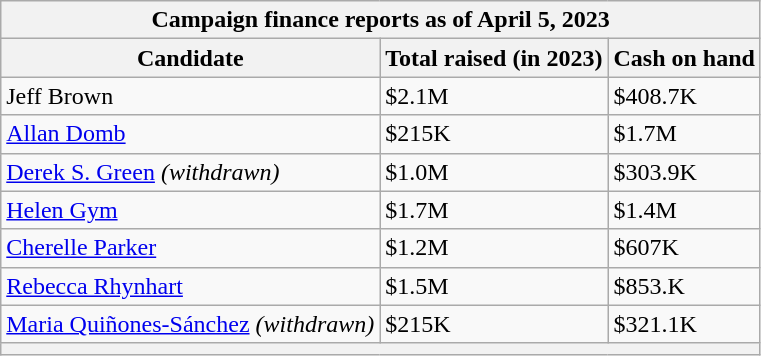<table class="wikitable sortable mw-collapsible">
<tr>
<th colspan="4">Campaign finance reports as of April 5, 2023</th>
</tr>
<tr style="text-align:center;">
<th>Candidate</th>
<th>Total raised (in 2023)</th>
<th>Cash on hand</th>
</tr>
<tr>
<td>Jeff Brown</td>
<td>$2.1M</td>
<td>$408.7K</td>
</tr>
<tr>
<td><a href='#'>Allan Domb</a></td>
<td>$215K</td>
<td>$1.7M</td>
</tr>
<tr>
<td><a href='#'>Derek S. Green</a> <em>(withdrawn)</em></td>
<td>$1.0M</td>
<td>$303.9K</td>
</tr>
<tr>
<td><a href='#'>Helen Gym</a></td>
<td>$1.7M</td>
<td>$1.4M</td>
</tr>
<tr>
<td><a href='#'>Cherelle Parker</a></td>
<td>$1.2M</td>
<td>$607K</td>
</tr>
<tr>
<td><a href='#'>Rebecca Rhynhart</a></td>
<td>$1.5M</td>
<td>$853.K</td>
</tr>
<tr>
<td><a href='#'>Maria Quiñones-Sánchez</a> <em>(withdrawn)</em></td>
<td>$215K</td>
<td>$321.1K</td>
</tr>
<tr>
<th colspan="4"></th>
</tr>
</table>
